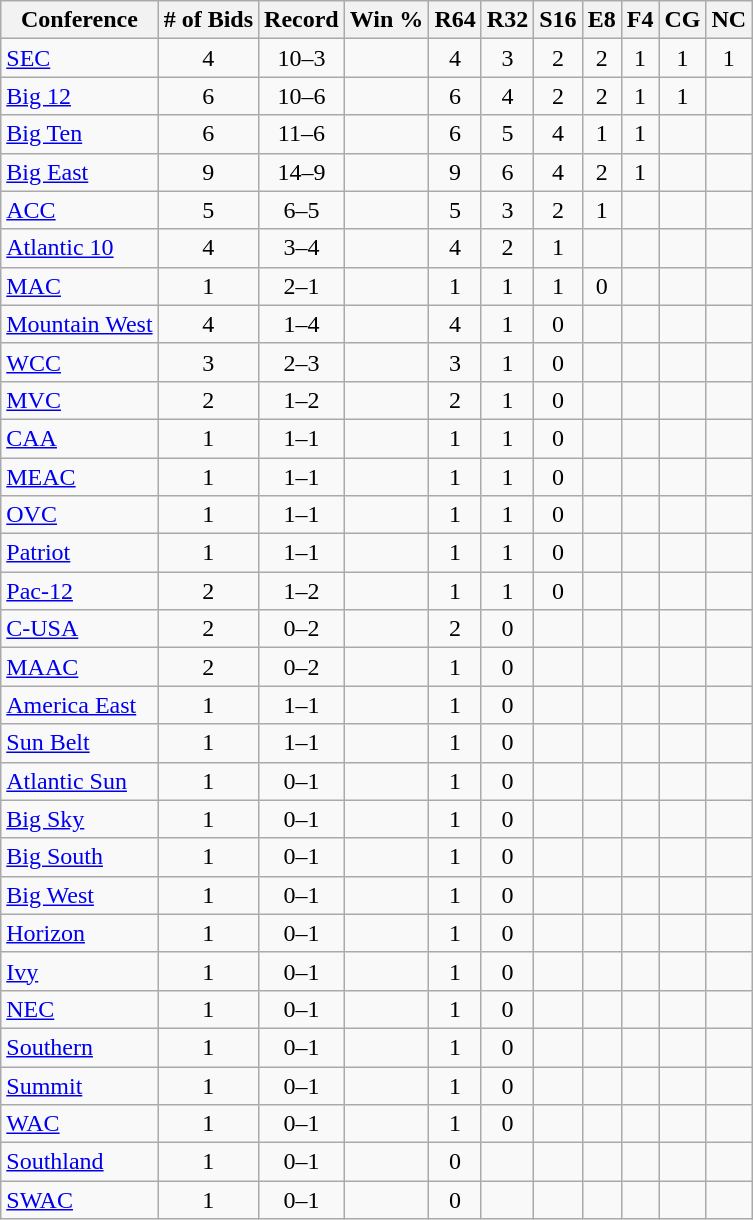<table class="wikitable sortable">
<tr>
<th>Conference</th>
<th># of Bids</th>
<th>Record</th>
<th>Win %</th>
<th>R64</th>
<th>R32</th>
<th>S16</th>
<th>E8</th>
<th>F4</th>
<th>CG</th>
<th>NC</th>
</tr>
<tr style="text-align:center;">
<td align="left"><a href='#'>SEC</a></td>
<td>4</td>
<td>10–3</td>
<td></td>
<td>4</td>
<td>3</td>
<td>2</td>
<td>2</td>
<td>1</td>
<td>1</td>
<td>1</td>
</tr>
<tr style="text-align:center;">
<td align="left"><a href='#'>Big 12</a></td>
<td>6</td>
<td>10–6</td>
<td></td>
<td>6</td>
<td>4</td>
<td>2</td>
<td>2</td>
<td>1</td>
<td>1</td>
<td></td>
</tr>
<tr style="text-align:center;">
<td align="left"><a href='#'>Big Ten</a></td>
<td>6</td>
<td>11–6</td>
<td></td>
<td>6</td>
<td>5</td>
<td>4</td>
<td>1</td>
<td>1</td>
<td></td>
<td></td>
</tr>
<tr style="text-align:center;">
<td align="left"><a href='#'>Big East</a></td>
<td>9</td>
<td>14–9</td>
<td></td>
<td>9</td>
<td>6</td>
<td>4</td>
<td>2</td>
<td>1</td>
<td></td>
<td></td>
</tr>
<tr style="text-align:center;">
<td align="left"><a href='#'>ACC</a></td>
<td>5</td>
<td>6–5</td>
<td></td>
<td>5</td>
<td>3</td>
<td>2</td>
<td>1</td>
<td></td>
<td></td>
<td></td>
</tr>
<tr style="text-align:center;">
<td align="left"><a href='#'>Atlantic 10</a></td>
<td>4</td>
<td>3–4</td>
<td></td>
<td>4</td>
<td>2</td>
<td>1</td>
<td></td>
<td></td>
<td></td>
<td></td>
</tr>
<tr style="text-align:center;">
<td align="left"><a href='#'>MAC</a></td>
<td>1</td>
<td>2–1</td>
<td></td>
<td>1</td>
<td>1</td>
<td>1</td>
<td>0</td>
<td></td>
<td></td>
<td></td>
</tr>
<tr style="text-align:center;">
<td align="left"><a href='#'>Mountain West</a></td>
<td>4</td>
<td>1–4</td>
<td></td>
<td>4</td>
<td>1</td>
<td>0</td>
<td></td>
<td></td>
<td></td>
<td></td>
</tr>
<tr style="text-align:center;">
<td align="left"><a href='#'>WCC</a></td>
<td>3</td>
<td>2–3</td>
<td></td>
<td>3</td>
<td>1</td>
<td>0</td>
<td></td>
<td></td>
<td></td>
<td></td>
</tr>
<tr style="text-align:center;">
<td align="left"><a href='#'>MVC</a></td>
<td>2</td>
<td>1–2</td>
<td></td>
<td>2</td>
<td>1</td>
<td>0</td>
<td></td>
<td></td>
<td></td>
<td></td>
</tr>
<tr style="text-align:center;">
<td align="left"><a href='#'>CAA</a></td>
<td>1</td>
<td>1–1</td>
<td></td>
<td>1</td>
<td>1</td>
<td>0</td>
<td></td>
<td></td>
<td></td>
<td></td>
</tr>
<tr style="text-align:center;">
<td align="left"><a href='#'>MEAC</a></td>
<td>1</td>
<td>1–1</td>
<td></td>
<td>1</td>
<td>1</td>
<td>0</td>
<td></td>
<td></td>
<td></td>
<td></td>
</tr>
<tr style="text-align:center;">
<td align="left"><a href='#'>OVC</a></td>
<td>1</td>
<td>1–1</td>
<td></td>
<td>1</td>
<td>1</td>
<td>0</td>
<td></td>
<td></td>
<td></td>
<td></td>
</tr>
<tr style="text-align:center;">
<td align="left"><a href='#'>Patriot</a></td>
<td>1</td>
<td>1–1</td>
<td></td>
<td>1</td>
<td>1</td>
<td>0</td>
<td></td>
<td></td>
<td></td>
<td></td>
</tr>
<tr style="text-align:center;">
<td align="left"><a href='#'>Pac-12</a></td>
<td>2</td>
<td>1–2</td>
<td></td>
<td>1</td>
<td>1</td>
<td>0</td>
<td></td>
<td></td>
<td></td>
<td></td>
</tr>
<tr style="text-align:center;">
<td align="left"><a href='#'>C-USA</a></td>
<td>2</td>
<td>0–2</td>
<td></td>
<td>2</td>
<td>0</td>
<td></td>
<td></td>
<td></td>
<td></td>
<td></td>
</tr>
<tr style="text-align:center;">
<td align="left"><a href='#'>MAAC</a></td>
<td>2</td>
<td>0–2</td>
<td></td>
<td>1</td>
<td>0</td>
<td></td>
<td></td>
<td></td>
<td></td>
<td></td>
</tr>
<tr style="text-align:center;">
<td align="left"><a href='#'>America East</a></td>
<td>1</td>
<td>1–1</td>
<td></td>
<td>1</td>
<td>0</td>
<td></td>
<td></td>
<td></td>
<td></td>
<td></td>
</tr>
<tr style="text-align:center;">
<td align="left"><a href='#'>Sun Belt</a></td>
<td>1</td>
<td>1–1</td>
<td></td>
<td>1</td>
<td>0</td>
<td></td>
<td></td>
<td></td>
<td></td>
<td></td>
</tr>
<tr style="text-align:center;">
<td align="left"><a href='#'>Atlantic Sun</a></td>
<td>1</td>
<td>0–1</td>
<td></td>
<td>1</td>
<td>0</td>
<td></td>
<td></td>
<td></td>
<td></td>
<td></td>
</tr>
<tr style="text-align:center;">
<td align="left"><a href='#'>Big Sky</a></td>
<td>1</td>
<td>0–1</td>
<td></td>
<td>1</td>
<td>0</td>
<td></td>
<td></td>
<td></td>
<td></td>
<td></td>
</tr>
<tr style="text-align:center;">
<td align="left"><a href='#'>Big South</a></td>
<td>1</td>
<td>0–1</td>
<td></td>
<td>1</td>
<td>0</td>
<td></td>
<td></td>
<td></td>
<td></td>
<td></td>
</tr>
<tr style="text-align:center;">
<td align="left"><a href='#'>Big West</a></td>
<td>1</td>
<td>0–1</td>
<td></td>
<td>1</td>
<td>0</td>
<td></td>
<td></td>
<td></td>
<td></td>
<td></td>
</tr>
<tr style="text-align:center;">
<td align="left"><a href='#'>Horizon</a></td>
<td>1</td>
<td>0–1</td>
<td></td>
<td>1</td>
<td>0</td>
<td></td>
<td></td>
<td></td>
<td></td>
<td></td>
</tr>
<tr style="text-align:center;">
<td align="left"><a href='#'>Ivy</a></td>
<td>1</td>
<td>0–1</td>
<td></td>
<td>1</td>
<td>0</td>
<td></td>
<td></td>
<td></td>
<td></td>
<td></td>
</tr>
<tr style="text-align:center;">
<td align="left"><a href='#'>NEC</a></td>
<td>1</td>
<td>0–1</td>
<td></td>
<td>1</td>
<td>0</td>
<td></td>
<td></td>
<td></td>
<td></td>
<td></td>
</tr>
<tr style="text-align:center;">
<td align="left"><a href='#'>Southern</a></td>
<td>1</td>
<td>0–1</td>
<td></td>
<td>1</td>
<td>0</td>
<td></td>
<td></td>
<td></td>
<td></td>
<td></td>
</tr>
<tr style="text-align:center;">
<td align="left"><a href='#'>Summit</a></td>
<td>1</td>
<td>0–1</td>
<td></td>
<td>1</td>
<td>0</td>
<td></td>
<td></td>
<td></td>
<td></td>
<td></td>
</tr>
<tr style="text-align:center;">
<td align="left"><a href='#'>WAC</a></td>
<td>1</td>
<td>0–1</td>
<td></td>
<td>1</td>
<td>0</td>
<td></td>
<td></td>
<td></td>
<td></td>
<td></td>
</tr>
<tr style="text-align:center;">
<td align="left"><a href='#'>Southland</a></td>
<td>1</td>
<td>0–1</td>
<td></td>
<td>0</td>
<td></td>
<td></td>
<td></td>
<td></td>
<td></td>
<td></td>
</tr>
<tr style="text-align:center;">
<td align="left"><a href='#'>SWAC</a></td>
<td>1</td>
<td>0–1</td>
<td></td>
<td>0</td>
<td></td>
<td></td>
<td></td>
<td></td>
<td></td>
<td></td>
</tr>
</table>
